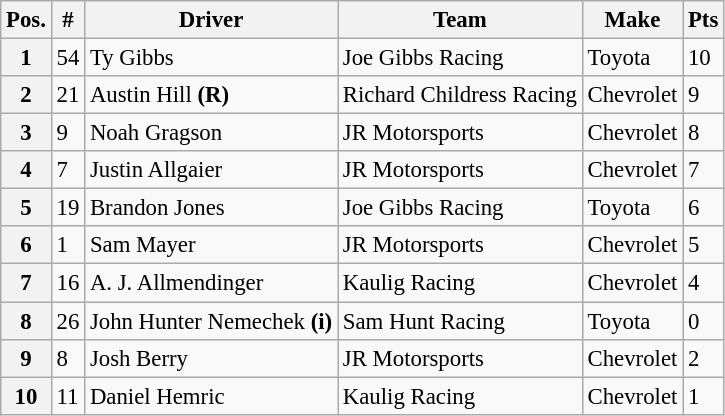<table class="wikitable" style="font-size:95%">
<tr>
<th>Pos.</th>
<th>#</th>
<th>Driver</th>
<th>Team</th>
<th>Make</th>
<th>Pts</th>
</tr>
<tr>
<th>1</th>
<td>54</td>
<td>Ty Gibbs</td>
<td>Joe Gibbs Racing</td>
<td>Toyota</td>
<td>10</td>
</tr>
<tr>
<th>2</th>
<td>21</td>
<td>Austin Hill <strong>(R)</strong></td>
<td>Richard Childress Racing</td>
<td>Chevrolet</td>
<td>9</td>
</tr>
<tr>
<th>3</th>
<td>9</td>
<td>Noah Gragson</td>
<td>JR Motorsports</td>
<td>Chevrolet</td>
<td>8</td>
</tr>
<tr>
<th>4</th>
<td>7</td>
<td>Justin Allgaier</td>
<td>JR Motorsports</td>
<td>Chevrolet</td>
<td>7</td>
</tr>
<tr>
<th>5</th>
<td>19</td>
<td>Brandon Jones</td>
<td>Joe Gibbs Racing</td>
<td>Toyota</td>
<td>6</td>
</tr>
<tr>
<th>6</th>
<td>1</td>
<td>Sam Mayer</td>
<td>JR Motorsports</td>
<td>Chevrolet</td>
<td>5</td>
</tr>
<tr>
<th>7</th>
<td>16</td>
<td>A. J. Allmendinger</td>
<td>Kaulig Racing</td>
<td>Chevrolet</td>
<td>4</td>
</tr>
<tr>
<th>8</th>
<td>26</td>
<td>John Hunter Nemechek <strong>(i)</strong></td>
<td>Sam Hunt Racing</td>
<td>Toyota</td>
<td>0</td>
</tr>
<tr>
<th>9</th>
<td>8</td>
<td>Josh Berry</td>
<td>JR Motorsports</td>
<td>Chevrolet</td>
<td>2</td>
</tr>
<tr>
<th>10</th>
<td>11</td>
<td>Daniel Hemric</td>
<td>Kaulig Racing</td>
<td>Chevrolet</td>
<td>1</td>
</tr>
</table>
